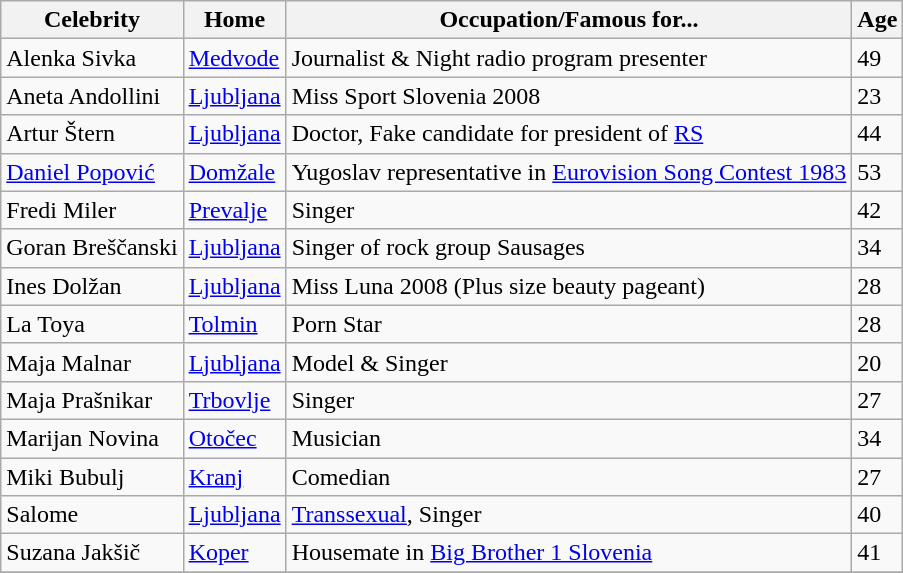<table class=wikitable>
<tr>
<th>Celebrity</th>
<th>Home</th>
<th>Occupation/Famous for...</th>
<th>Age</th>
</tr>
<tr>
<td>Alenka Sivka</td>
<td><a href='#'>Medvode</a></td>
<td>Journalist & Night radio program presenter</td>
<td>49</td>
</tr>
<tr>
<td>Aneta Andollini</td>
<td><a href='#'>Ljubljana</a></td>
<td>Miss Sport Slovenia 2008</td>
<td>23</td>
</tr>
<tr>
<td>Artur Štern</td>
<td><a href='#'>Ljubljana</a></td>
<td>Doctor, Fake candidate for president of <a href='#'>RS</a></td>
<td>44</td>
</tr>
<tr>
<td><a href='#'>Daniel Popović</a></td>
<td><a href='#'>Domžale</a></td>
<td>Yugoslav representative in <a href='#'>Eurovision Song Contest 1983</a></td>
<td>53</td>
</tr>
<tr>
<td>Fredi Miler</td>
<td><a href='#'>Prevalje</a></td>
<td>Singer</td>
<td>42</td>
</tr>
<tr>
<td>Goran Breščanski</td>
<td><a href='#'>Ljubljana</a></td>
<td>Singer of rock group Sausages</td>
<td>34</td>
</tr>
<tr>
<td>Ines Dolžan</td>
<td><a href='#'>Ljubljana</a></td>
<td>Miss Luna 2008 (Plus size beauty pageant)</td>
<td>28</td>
</tr>
<tr>
<td>La Toya</td>
<td><a href='#'>Tolmin</a></td>
<td>Porn Star</td>
<td>28</td>
</tr>
<tr>
<td>Maja Malnar</td>
<td><a href='#'>Ljubljana</a></td>
<td>Model & Singer</td>
<td>20</td>
</tr>
<tr>
<td>Maja Prašnikar</td>
<td><a href='#'>Trbovlje</a></td>
<td>Singer</td>
<td>27</td>
</tr>
<tr>
<td>Marijan Novina</td>
<td><a href='#'>Otočec</a></td>
<td>Musician</td>
<td>34</td>
</tr>
<tr>
<td>Miki Bubulj</td>
<td><a href='#'>Kranj</a></td>
<td>Comedian</td>
<td>27</td>
</tr>
<tr>
<td>Salome</td>
<td><a href='#'>Ljubljana</a></td>
<td><a href='#'>Transsexual</a>, Singer</td>
<td>40</td>
</tr>
<tr>
<td>Suzana Jakšič</td>
<td><a href='#'>Koper</a></td>
<td>Housemate in <a href='#'>Big Brother 1 Slovenia</a></td>
<td>41</td>
</tr>
<tr>
</tr>
</table>
